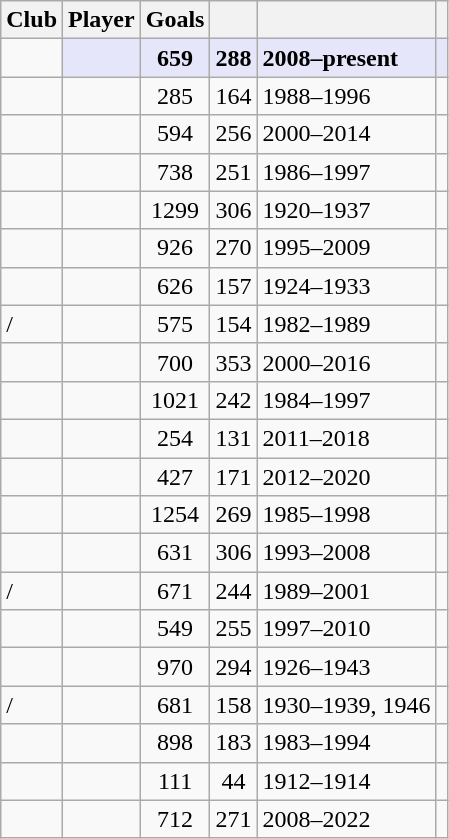<table class="wikitable sortable" style=text-align:center>
<tr>
<th>Club</th>
<th>Player</th>
<th>Goals</th>
<th></th>
<th></th>
<th class=unsortable></th>
</tr>
<tr>
<td align=left></td>
<td align=left bgcolor=E6E6FA><strong></strong></td>
<td bgcolor=E6E6FA><strong>659</strong></td>
<td bgcolor=E6E6FA><strong>288</strong></td>
<td align=left bgcolor=E6E6FA><strong>2008–present</strong></td>
<td bgcolor=E6E6FA></td>
</tr>
<tr>
<td align=left></td>
<td align=left></td>
<td>285</td>
<td>164</td>
<td align=left>1988–1996</td>
<td></td>
</tr>
<tr>
<td align=left></td>
<td align=left></td>
<td>594</td>
<td>256</td>
<td align=left>2000–2014</td>
<td></td>
</tr>
<tr>
<td align=left></td>
<td align=left></td>
<td>738</td>
<td>251</td>
<td align=left>1986–1997</td>
<td></td>
</tr>
<tr>
<td align=left></td>
<td align=left></td>
<td>1299</td>
<td>306</td>
<td align=left>1920–1937</td>
<td></td>
</tr>
<tr>
<td align=left></td>
<td align=left></td>
<td>926</td>
<td>270</td>
<td align=left>1995–2009</td>
<td></td>
</tr>
<tr>
<td align=left></td>
<td align=left></td>
<td>626</td>
<td>157</td>
<td align=left>1924–1933</td>
<td></td>
</tr>
<tr>
<td align=left>/</td>
<td align=left></td>
<td>575</td>
<td>154</td>
<td align=left>1982–1989</td>
<td></td>
</tr>
<tr>
<td align=left></td>
<td align=left></td>
<td>700</td>
<td>353</td>
<td align=left>2000–2016</td>
<td></td>
</tr>
<tr>
<td align=left></td>
<td align=left></td>
<td>1021</td>
<td>242</td>
<td align=left>1984–1997</td>
<td></td>
</tr>
<tr>
<td align=left></td>
<td align=left></td>
<td>254</td>
<td>131</td>
<td align=left>2011–2018</td>
<td></td>
</tr>
<tr>
<td align=left></td>
<td align=left></td>
<td>427</td>
<td>171</td>
<td align=left>2012–2020</td>
<td></td>
</tr>
<tr>
<td align=left></td>
<td align=left></td>
<td>1254</td>
<td>269</td>
<td align=left>1985–1998</td>
<td></td>
</tr>
<tr>
<td align=left></td>
<td align=left></td>
<td>631</td>
<td>306</td>
<td align=left>1993–2008</td>
<td></td>
</tr>
<tr>
<td align=left>/</td>
<td align=left></td>
<td>671</td>
<td>244</td>
<td align=left>1989–2001</td>
<td></td>
</tr>
<tr>
<td align=left></td>
<td align=left></td>
<td>549</td>
<td>255</td>
<td align=left>1997–2010</td>
<td></td>
</tr>
<tr>
<td align=left></td>
<td align=left></td>
<td>970</td>
<td>294</td>
<td align=left>1926–1943</td>
<td></td>
</tr>
<tr>
<td align=left>/</td>
<td align=left></td>
<td>681</td>
<td>158</td>
<td align=left>1930–1939, 1946</td>
<td></td>
</tr>
<tr>
<td align=left></td>
<td align=left></td>
<td>898</td>
<td>183</td>
<td align=left>1983–1994</td>
<td></td>
</tr>
<tr>
<td align=left></td>
<td align=left></td>
<td>111</td>
<td>44</td>
<td align=left>1912–1914</td>
<td></td>
</tr>
<tr>
<td align=left></td>
<td align=left></td>
<td>712</td>
<td>271</td>
<td align=left>2008–2022</td>
<td></td>
</tr>
</table>
